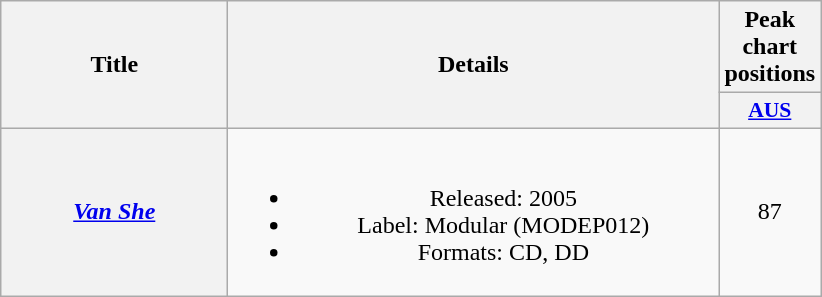<table class="wikitable plainrowheaders" style="text-align:center;">
<tr>
<th scope="col" rowspan="2" style="width:9em;">Title</th>
<th scope="col" rowspan="2" style="width:20em;">Details</th>
<th scope="col">Peak chart positions</th>
</tr>
<tr>
<th scope="col" style="width:3em;font-size:90%;"><a href='#'>AUS</a><br></th>
</tr>
<tr>
<th scope="row"><em><a href='#'>Van She</a></em></th>
<td><br><ul><li>Released: 2005</li><li>Label: Modular (MODEP012)</li><li>Formats: CD, DD</li></ul></td>
<td>87</td>
</tr>
</table>
